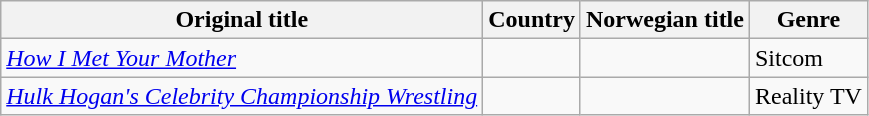<table class="wikitable">
<tr>
<th>Original title</th>
<th>Country</th>
<th>Norwegian title</th>
<th>Genre</th>
</tr>
<tr>
<td><em><a href='#'>How I Met Your Mother</a></em></td>
<td></td>
<td></td>
<td>Sitcom</td>
</tr>
<tr>
<td><em><a href='#'>Hulk Hogan's Celebrity Championship Wrestling</a></em></td>
<td></td>
<td></td>
<td>Reality TV</td>
</tr>
</table>
